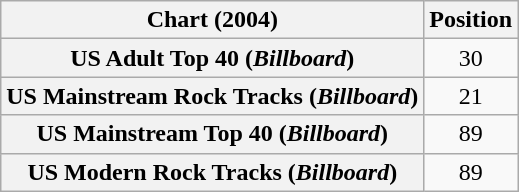<table class="wikitable sortable plainrowheaders" style="text-align:center">
<tr>
<th>Chart (2004)</th>
<th>Position</th>
</tr>
<tr>
<th scope="row">US Adult Top 40 (<em>Billboard</em>)</th>
<td>30</td>
</tr>
<tr>
<th scope="row">US Mainstream Rock Tracks (<em>Billboard</em>)</th>
<td>21</td>
</tr>
<tr>
<th scope="row">US Mainstream Top 40 (<em>Billboard</em>)</th>
<td>89</td>
</tr>
<tr>
<th scope="row">US Modern Rock Tracks (<em>Billboard</em>)</th>
<td>89</td>
</tr>
</table>
